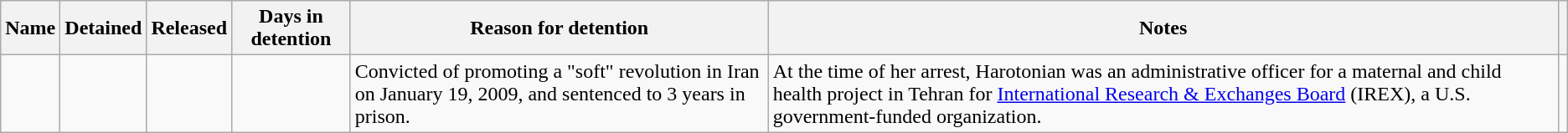<table class="wikitable sortable">
<tr>
<th>Name</th>
<th>Detained</th>
<th>Released</th>
<th>Days in detention</th>
<th>Reason for detention</th>
<th>Notes</th>
<th class="unsortable"></th>
</tr>
<tr>
<td></td>
<td></td>
<td></td>
<td></td>
<td>Convicted of promoting a "soft" revolution in Iran on January 19, 2009, and sentenced to 3 years in prison.</td>
<td>At the time of her arrest, Harotonian was an administrative officer for a maternal and child health project in Tehran for <a href='#'>International Research & Exchanges Board</a> (IREX), a U.S. government-funded organization.</td>
<td align="center"></td>
</tr>
</table>
